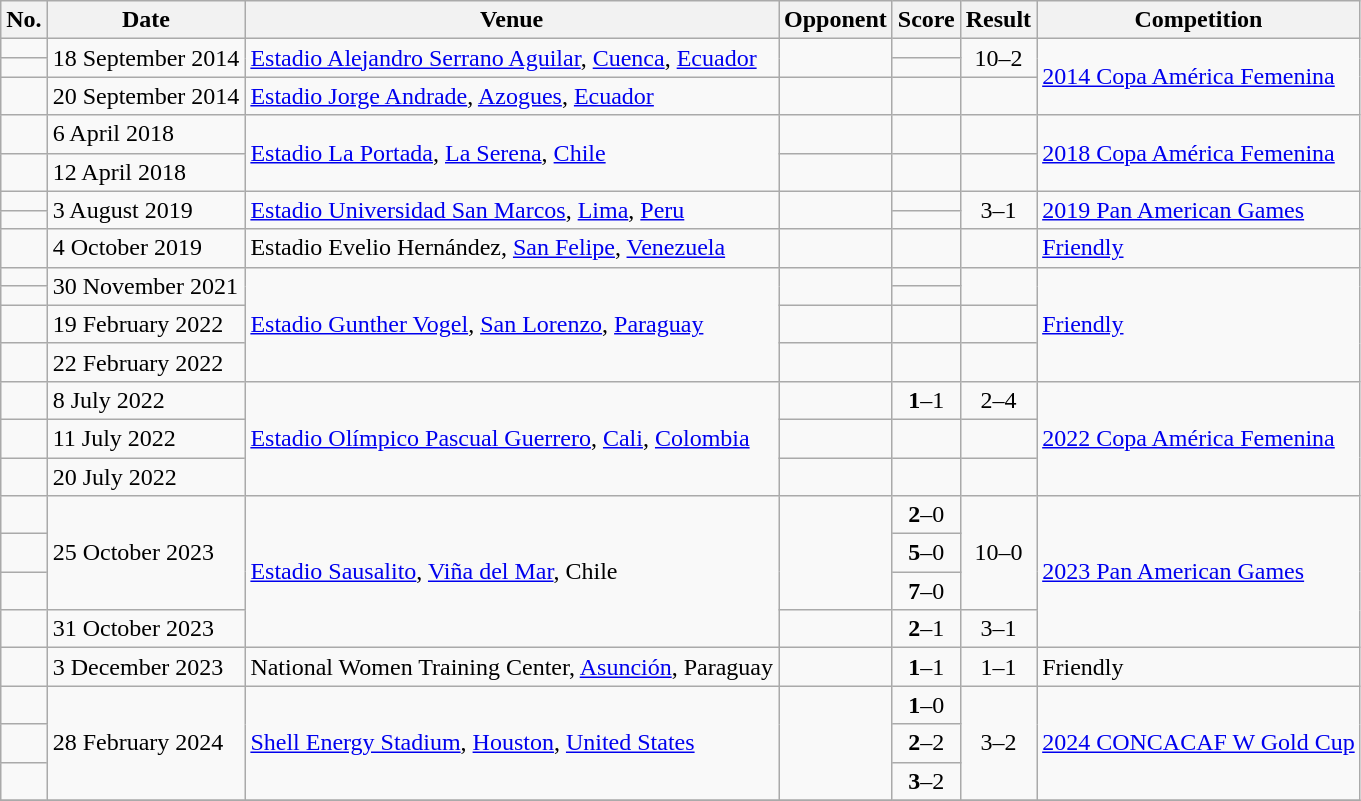<table class="wikitable">
<tr>
<th>No.</th>
<th>Date</th>
<th>Venue</th>
<th>Opponent</th>
<th>Score</th>
<th>Result</th>
<th>Competition</th>
</tr>
<tr>
<td></td>
<td rowspan=2>18 September 2014</td>
<td rowspan=2><a href='#'>Estadio Alejandro Serrano Aguilar</a>, <a href='#'>Cuenca</a>, <a href='#'>Ecuador</a></td>
<td rowspan=2></td>
<td></td>
<td rowspan=2 style="text-align:center;">10–2</td>
<td rowspan=3><a href='#'>2014 Copa América Femenina</a></td>
</tr>
<tr>
<td></td>
<td></td>
</tr>
<tr>
<td></td>
<td>20 September 2014</td>
<td><a href='#'>Estadio Jorge Andrade</a>, <a href='#'>Azogues</a>, <a href='#'>Ecuador</a></td>
<td></td>
<td></td>
<td></td>
</tr>
<tr>
<td></td>
<td>6 April 2018</td>
<td rowspan=2><a href='#'>Estadio La Portada</a>, <a href='#'>La Serena</a>, <a href='#'>Chile</a></td>
<td></td>
<td></td>
<td></td>
<td rowspan=2><a href='#'>2018 Copa América Femenina</a></td>
</tr>
<tr>
<td></td>
<td>12 April 2018</td>
<td></td>
<td></td>
<td></td>
</tr>
<tr>
<td></td>
<td rowspan=2>3 August 2019</td>
<td rowspan=2><a href='#'>Estadio Universidad San Marcos</a>, <a href='#'>Lima</a>, <a href='#'>Peru</a></td>
<td rowspan=2></td>
<td></td>
<td rowspan=2 style="text-align:center;">3–1</td>
<td rowspan=2><a href='#'>2019 Pan American Games</a></td>
</tr>
<tr>
<td></td>
<td></td>
</tr>
<tr>
<td></td>
<td>4 October 2019</td>
<td>Estadio Evelio Hernández, <a href='#'>San Felipe</a>, <a href='#'>Venezuela</a></td>
<td></td>
<td></td>
<td></td>
<td><a href='#'>Friendly</a></td>
</tr>
<tr>
<td></td>
<td rowspan=2>30 November 2021</td>
<td rowspan=4><a href='#'>Estadio Gunther Vogel</a>, <a href='#'>San Lorenzo</a>, <a href='#'>Paraguay</a></td>
<td rowspan=2></td>
<td></td>
<td rowspan=2></td>
<td rowspan=4><a href='#'>Friendly</a></td>
</tr>
<tr>
<td></td>
<td></td>
</tr>
<tr>
<td></td>
<td>19 February 2022</td>
<td></td>
<td></td>
<td></td>
</tr>
<tr>
<td></td>
<td>22 February 2022</td>
<td></td>
<td></td>
<td></td>
</tr>
<tr>
<td></td>
<td>8 July 2022</td>
<td rowspan=3><a href='#'>Estadio Olímpico Pascual Guerrero</a>, <a href='#'>Cali</a>, <a href='#'>Colombia</a></td>
<td></td>
<td align=center><strong>1</strong>–1</td>
<td align=center>2–4</td>
<td rowspan=3><a href='#'>2022 Copa América Femenina</a></td>
</tr>
<tr>
<td></td>
<td>11 July 2022</td>
<td></td>
<td></td>
<td></td>
</tr>
<tr>
<td></td>
<td>20 July 2022</td>
<td></td>
<td></td>
<td></td>
</tr>
<tr>
<td></td>
<td rowspan=3>25 October 2023</td>
<td rowspan=4><a href='#'>Estadio Sausalito</a>, <a href='#'>Viña del Mar</a>, Chile</td>
<td rowspan=3></td>
<td align=center><strong>2</strong>–0</td>
<td rowspan=3 align=center>10–0</td>
<td rowspan=4><a href='#'>2023 Pan American Games</a></td>
</tr>
<tr>
<td></td>
<td align=center><strong>5</strong>–0</td>
</tr>
<tr>
<td></td>
<td align=center><strong>7</strong>–0</td>
</tr>
<tr>
<td></td>
<td>31 October 2023</td>
<td></td>
<td align=center><strong>2</strong>–1</td>
<td align=center>3–1</td>
</tr>
<tr>
<td></td>
<td>3 December 2023</td>
<td>National Women Training Center, <a href='#'>Asunción</a>, Paraguay</td>
<td></td>
<td align=center><strong>1</strong>–1</td>
<td align=center>1–1</td>
<td>Friendly</td>
</tr>
<tr>
<td></td>
<td rowspan=3>28 February 2024</td>
<td rowspan=3><a href='#'>Shell Energy Stadium</a>, <a href='#'>Houston</a>, <a href='#'>United States</a></td>
<td rowspan=3></td>
<td align=center><strong>1</strong>–0</td>
<td rowspan=3 align=center>3–2</td>
<td rowspan=3><a href='#'>2024 CONCACAF W Gold Cup</a></td>
</tr>
<tr>
<td></td>
<td align=center><strong>2</strong>–2</td>
</tr>
<tr>
<td></td>
<td align=center><strong>3</strong>–2</td>
</tr>
<tr>
</tr>
</table>
